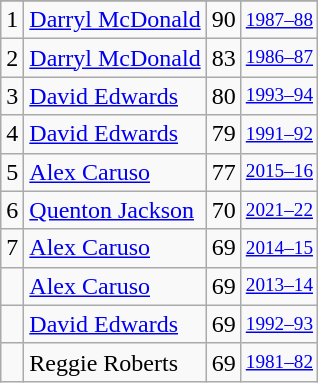<table class="wikitable">
<tr>
</tr>
<tr>
<td>1</td>
<td><a href='#'>Darryl McDonald</a></td>
<td>90</td>
<td style="font-size:80%;"><a href='#'>1987–88</a></td>
</tr>
<tr>
<td>2</td>
<td><a href='#'>Darryl McDonald</a></td>
<td>83</td>
<td style="font-size:80%;"><a href='#'>1986–87</a></td>
</tr>
<tr>
<td>3</td>
<td><a href='#'>David Edwards</a></td>
<td>80</td>
<td style="font-size:80%;"><a href='#'>1993–94</a></td>
</tr>
<tr>
<td>4</td>
<td><a href='#'>David Edwards</a></td>
<td>79</td>
<td style="font-size:80%;"><a href='#'>1991–92</a></td>
</tr>
<tr>
<td>5</td>
<td><a href='#'>Alex Caruso</a></td>
<td>77</td>
<td style="font-size:80%;"><a href='#'>2015–16</a></td>
</tr>
<tr>
<td>6</td>
<td><a href='#'>Quenton Jackson</a></td>
<td>70</td>
<td style="font-size:80%;"><a href='#'>2021–22</a></td>
</tr>
<tr>
<td>7</td>
<td><a href='#'>Alex Caruso</a></td>
<td>69</td>
<td style="font-size:80%;"><a href='#'>2014–15</a></td>
</tr>
<tr>
<td></td>
<td><a href='#'>Alex Caruso</a></td>
<td>69</td>
<td style="font-size:80%;"><a href='#'>2013–14</a></td>
</tr>
<tr>
<td></td>
<td><a href='#'>David Edwards</a></td>
<td>69</td>
<td style="font-size:80%;"><a href='#'>1992–93</a></td>
</tr>
<tr>
<td></td>
<td>Reggie Roberts</td>
<td>69</td>
<td style="font-size:80%;"><a href='#'>1981–82</a></td>
</tr>
</table>
